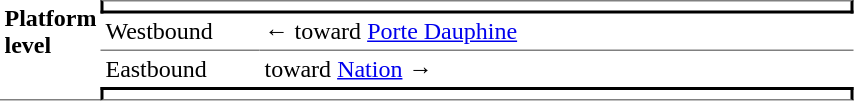<table border=0 cellspacing=0 cellpadding=3>
<tr>
<td style="border-bottom:solid 1px gray;" width=50 rowspan=10 valign=top><strong>Platform level</strong></td>
<td style="border-top:solid 1px gray;border-right:solid 2px black;border-left:solid 2px black;border-bottom:solid 2px black;text-align:center;" colspan=2></td>
</tr>
<tr>
<td style="border-bottom:solid 1px gray;" width=100>Westbound</td>
<td style="border-bottom:solid 1px gray;" width=390>←   toward <a href='#'>Porte Dauphine</a> </td>
</tr>
<tr>
<td>Eastbound</td>
<td>   toward <a href='#'>Nation</a>  →</td>
</tr>
<tr>
<td style="border-top:solid 2px black;border-right:solid 2px black;border-left:solid 2px black;border-bottom:solid 1px gray;text-align:center;" colspan=2></td>
</tr>
</table>
